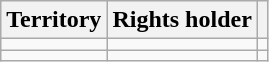<table class="wikitable">
<tr>
<th>Territory</th>
<th>Rights holder</th>
<th></th>
</tr>
<tr>
<td></td>
<td></td>
<td align=center></td>
</tr>
<tr>
<td></td>
<td></td>
<td align=center></td>
</tr>
</table>
